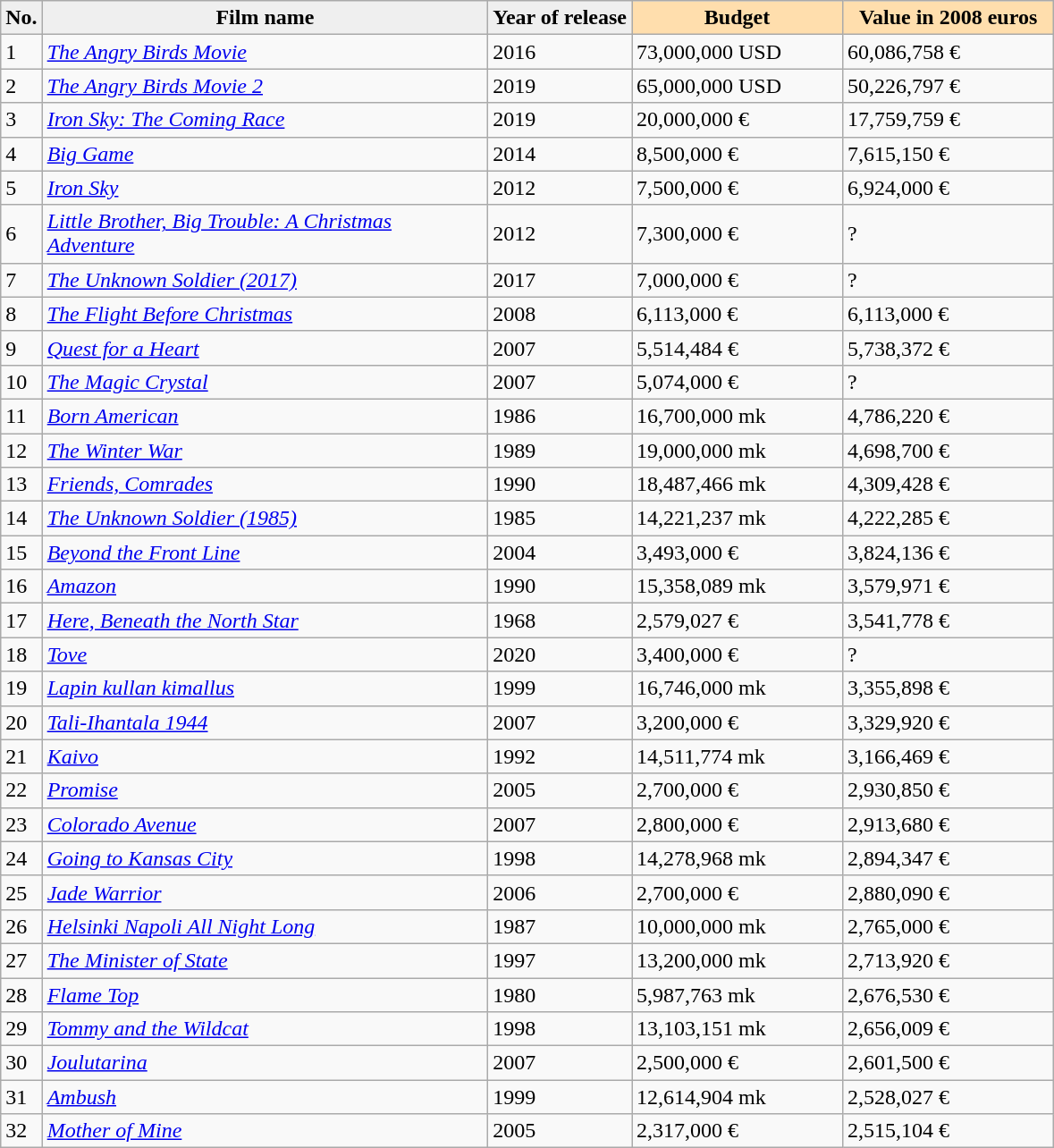<table class="wikitable sortable">
<tr>
<th style="background:#efefef;">No.</th>
<th width="325" style="background:#efefef;">Film name</th>
<th style="background:#efefef;">Year of release</th>
<th style="background:#ffdead;">Budget</th>
<th style="background:#ffdead;">Value in 2008 euros</th>
</tr>
<tr>
<td>1</td>
<td width=325><em><a href='#'>The Angry Birds Movie</a></em></td>
<td>2016</td>
<td width=150>73,000,000 USD</td>
<td width=150>60,086,758 €</td>
</tr>
<tr>
<td>2</td>
<td width=325><em><a href='#'>The Angry Birds Movie 2</a></em></td>
<td>2019</td>
<td width=150>65,000,000 USD</td>
<td width=150>50,226,797 €</td>
</tr>
<tr>
<td>3</td>
<td width=325><em><a href='#'>Iron Sky: The Coming Race</a></em></td>
<td>2019</td>
<td width=150>20,000,000 €</td>
<td width=150>17,759,759 €</td>
</tr>
<tr>
<td>4</td>
<td width=325><em><a href='#'>Big Game</a></em></td>
<td>2014</td>
<td width=150>8,500,000 €</td>
<td width=150>7,615,150 €</td>
</tr>
<tr>
<td>5</td>
<td width=325><em><a href='#'>Iron Sky</a></em></td>
<td>2012</td>
<td width=150>7,500,000 €</td>
<td width=150>6,924,000 €</td>
</tr>
<tr>
<td>6</td>
<td width=325><em><a href='#'>Little Brother, Big Trouble: A Christmas Adventure</a></em></td>
<td>2012</td>
<td width=150>7,300,000 €</td>
<td width=150>?</td>
</tr>
<tr>
<td>7</td>
<td width=325><em><a href='#'>The Unknown Soldier (2017)</a></em></td>
<td>2017</td>
<td width=150>7,000,000 € </td>
<td width=150>?</td>
</tr>
<tr>
<td>8</td>
<td width=325><em><a href='#'>The Flight Before Christmas</a></em></td>
<td>2008</td>
<td width=150>6,113,000 €</td>
<td width=150>6,113,000 €</td>
</tr>
<tr>
<td>9</td>
<td width=325><em><a href='#'>Quest for a Heart</a></em></td>
<td>2007</td>
<td width=150>5,514,484 €</td>
<td width=150>5,738,372 €</td>
</tr>
<tr>
<td>10</td>
<td width=325><em><a href='#'>The Magic Crystal</a></em></td>
<td>2007</td>
<td width=150>5,074,000 €</td>
<td width=150>?</td>
</tr>
<tr>
<td>11</td>
<td width=325><em><a href='#'>Born American</a></em></td>
<td>1986</td>
<td width=150>16,700,000 mk</td>
<td width=150>4,786,220 €</td>
</tr>
<tr>
<td>12</td>
<td width=325><em><a href='#'>The Winter War</a></em></td>
<td>1989</td>
<td width=150>19,000,000 mk</td>
<td width=150>4,698,700 €</td>
</tr>
<tr>
<td>13</td>
<td width=325><em><a href='#'>Friends, Comrades</a></em></td>
<td>1990</td>
<td width=150>18,487,466 mk</td>
<td width=150>4,309,428 €</td>
</tr>
<tr>
<td>14</td>
<td width=325><em><a href='#'>The Unknown Soldier (1985)</a></em></td>
<td>1985</td>
<td width=150>14,221,237 mk</td>
<td width=150>4,222,285 €</td>
</tr>
<tr>
<td>15</td>
<td width=325><em><a href='#'>Beyond the Front Line</a></em></td>
<td>2004</td>
<td width=150>3,493,000 €</td>
<td width=150>3,824,136 €</td>
</tr>
<tr>
<td>16</td>
<td width=325><em><a href='#'>Amazon</a></em></td>
<td>1990</td>
<td width=150>15,358,089 mk</td>
<td width=150>3,579,971 €</td>
</tr>
<tr>
<td>17</td>
<td width=325><em><a href='#'>Here, Beneath the North Star</a></em></td>
<td>1968</td>
<td width=150>2,579,027 €</td>
<td width=150>3,541,778 €</td>
</tr>
<tr>
<td>18</td>
<td width=325><em><a href='#'>Tove</a></em></td>
<td>2020</td>
<td width=150>3,400,000 €</td>
<td width=150>?</td>
</tr>
<tr>
<td>19</td>
<td width=325><em><a href='#'>Lapin kullan kimallus</a></em></td>
<td>1999</td>
<td width=150>16,746,000 mk</td>
<td width=150>3,355,898 €</td>
</tr>
<tr>
<td>20</td>
<td width=325><em><a href='#'>Tali-Ihantala 1944</a></em></td>
<td>2007</td>
<td width=150>3,200,000 €</td>
<td width=150>3,329,920 €</td>
</tr>
<tr>
<td>21</td>
<td width=325><em><a href='#'>Kaivo</a></em></td>
<td>1992</td>
<td width=150>14,511,774 mk</td>
<td width=150>3,166,469 €</td>
</tr>
<tr>
<td>22</td>
<td width=325><em><a href='#'>Promise</a></em></td>
<td>2005</td>
<td width=150>2,700,000 €</td>
<td width=150>2,930,850 €</td>
</tr>
<tr>
<td>23</td>
<td width=325><em><a href='#'>Colorado Avenue</a></em></td>
<td>2007</td>
<td width=150>2,800,000 €</td>
<td width=150>2,913,680 €</td>
</tr>
<tr>
<td>24</td>
<td width=325><em><a href='#'>Going to Kansas City</a></em></td>
<td>1998</td>
<td width=150>14,278,968 mk</td>
<td width=150>2,894,347 €</td>
</tr>
<tr>
<td>25</td>
<td width=325><em><a href='#'>Jade Warrior</a></em></td>
<td>2006</td>
<td width=150>2,700,000 €</td>
<td width=150>2,880,090 €</td>
</tr>
<tr>
<td>26</td>
<td width=325><em><a href='#'>Helsinki Napoli All Night Long</a></em></td>
<td>1987</td>
<td width=150>10,000,000 mk</td>
<td width=150>2,765,000 €</td>
</tr>
<tr>
<td>27</td>
<td width=325><em><a href='#'>The Minister of State</a></em></td>
<td>1997</td>
<td width=150>13,200,000 mk</td>
<td width=150>2,713,920 €</td>
</tr>
<tr>
<td>28</td>
<td width=325><em><a href='#'>Flame Top</a></em></td>
<td>1980</td>
<td width=150>5,987,763 mk</td>
<td width=150>2,676,530 €</td>
</tr>
<tr>
<td>29</td>
<td width=325><em><a href='#'>Tommy and the Wildcat</a></em></td>
<td>1998</td>
<td width=150>13,103,151 mk</td>
<td width=150>2,656,009 €</td>
</tr>
<tr>
<td>30</td>
<td width=325><em><a href='#'>Joulutarina</a></em></td>
<td>2007</td>
<td width=150>2,500,000 €</td>
<td width=150>2,601,500 €</td>
</tr>
<tr>
<td>31</td>
<td width=325><em><a href='#'>Ambush</a></em></td>
<td>1999</td>
<td width=150>12,614,904 mk</td>
<td width=150>2,528,027 €</td>
</tr>
<tr>
<td>32</td>
<td width=325><em><a href='#'>Mother of Mine</a></em></td>
<td>2005</td>
<td width=150>2,317,000 €</td>
<td width=150>2,515,104 €</td>
</tr>
</table>
